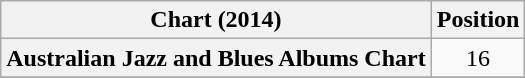<table class="wikitable sortable plainrowheaders" style="text-align:center">
<tr>
<th>Chart (2014)</th>
<th>Position</th>
</tr>
<tr>
<th scope="row">Australian Jazz and Blues Albums Chart</th>
<td>16</td>
</tr>
<tr>
</tr>
</table>
